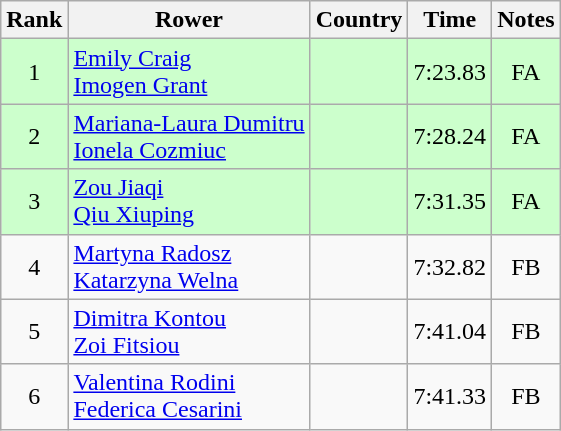<table class="wikitable" style="text-align:center">
<tr>
<th>Rank</th>
<th>Rower</th>
<th>Country</th>
<th>Time</th>
<th>Notes</th>
</tr>
<tr bgcolor=ccffcc>
<td>1</td>
<td align="left"><a href='#'>Emily Craig</a><br><a href='#'>Imogen Grant</a></td>
<td align="left"></td>
<td>7:23.83</td>
<td>FA</td>
</tr>
<tr bgcolor=ccffcc>
<td>2</td>
<td align="left"><a href='#'>Mariana-Laura Dumitru</a><br><a href='#'>Ionela Cozmiuc</a></td>
<td align="left"></td>
<td>7:28.24</td>
<td>FA</td>
</tr>
<tr bgcolor=ccffcc>
<td>3</td>
<td align="left"><a href='#'>Zou Jiaqi</a><br><a href='#'>Qiu Xiuping</a></td>
<td align="left"></td>
<td>7:31.35</td>
<td>FA</td>
</tr>
<tr>
<td>4</td>
<td align="left"><a href='#'>Martyna Radosz</a><br><a href='#'>Katarzyna Welna</a></td>
<td align="left"></td>
<td>7:32.82</td>
<td>FB</td>
</tr>
<tr>
<td>5</td>
<td align="left"><a href='#'>Dimitra Kontou</a><br><a href='#'>Zoi Fitsiou</a></td>
<td align="left"></td>
<td>7:41.04</td>
<td>FB</td>
</tr>
<tr>
<td>6</td>
<td align="left"><a href='#'>Valentina Rodini</a><br><a href='#'>Federica Cesarini</a></td>
<td align="left"></td>
<td>7:41.33</td>
<td>FB</td>
</tr>
</table>
